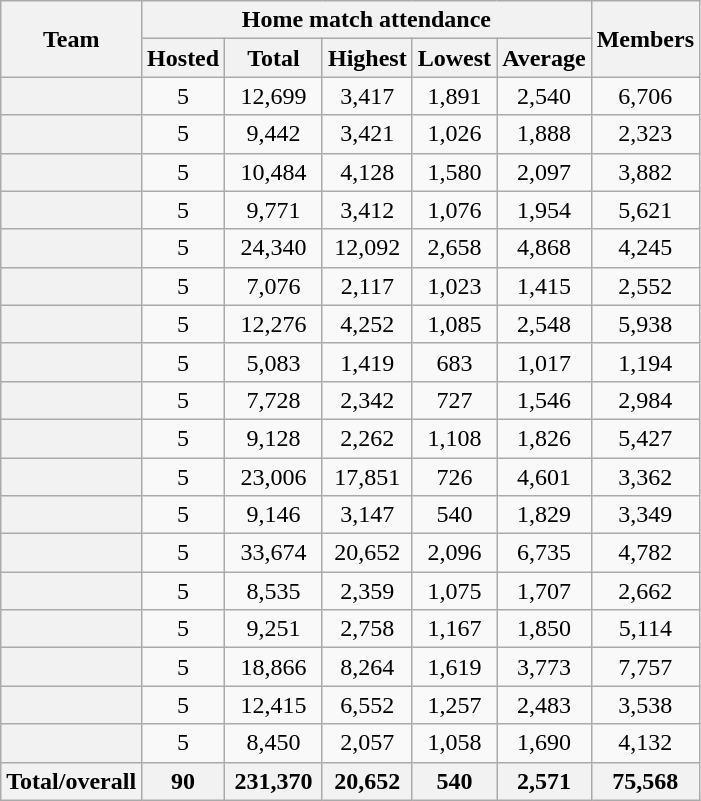<table class="wikitable plainrowheaders sortable" style=text-align:center>
<tr>
<th rowspan=2>Team</th>
<th colspan=5>Home match attendance</th>
<th rowspan=2>Members</th>
</tr>
<tr>
<th class=unsortable>Hosted</th>
<th width=14%>Total</th>
<th>Highest</th>
<th>Lowest</th>
<th>Average</th>
</tr>
<tr>
<th scope=row></th>
<td>5</td>
<td>12,699</td>
<td>3,417</td>
<td>1,891</td>
<td>2,540</td>
<td>6,706</td>
</tr>
<tr>
<th scope=row></th>
<td>5</td>
<td>9,442</td>
<td>3,421</td>
<td>1,026</td>
<td>1,888</td>
<td>2,323</td>
</tr>
<tr>
<th scope=row></th>
<td>5</td>
<td>10,484</td>
<td>4,128</td>
<td>1,580</td>
<td>2,097</td>
<td>3,882</td>
</tr>
<tr>
<th scope=row></th>
<td>5</td>
<td>9,771</td>
<td>3,412</td>
<td>1,076</td>
<td>1,954</td>
<td>5,621</td>
</tr>
<tr>
<th scope=row></th>
<td>5</td>
<td>24,340</td>
<td>12,092</td>
<td>2,658</td>
<td>4,868</td>
<td>4,245</td>
</tr>
<tr>
<th scope=row></th>
<td>5</td>
<td>7,076</td>
<td>2,117</td>
<td>1,023</td>
<td>1,415</td>
<td>2,552</td>
</tr>
<tr>
<th scope=row></th>
<td>5</td>
<td>12,276</td>
<td>4,252</td>
<td>1,085</td>
<td>2,548</td>
<td>5,938</td>
</tr>
<tr>
<th scope=row></th>
<td>5</td>
<td>5,083</td>
<td>1,419</td>
<td>683</td>
<td>1,017</td>
<td>1,194</td>
</tr>
<tr>
<th scope=row></th>
<td>5</td>
<td>7,728</td>
<td>2,342</td>
<td>727</td>
<td>1,546</td>
<td>2,984</td>
</tr>
<tr>
<th scope=row></th>
<td>5</td>
<td>9,128</td>
<td>2,262</td>
<td>1,108</td>
<td>1,826</td>
<td>5,427</td>
</tr>
<tr>
<th scope=row></th>
<td>5</td>
<td>23,006</td>
<td>17,851</td>
<td>726</td>
<td>4,601</td>
<td>3,362</td>
</tr>
<tr>
<th scope=row></th>
<td>5</td>
<td>9,146</td>
<td>3,147</td>
<td>540</td>
<td>1,829</td>
<td>3,349</td>
</tr>
<tr>
<th scope=row></th>
<td>5</td>
<td>33,674</td>
<td>20,652</td>
<td>2,096</td>
<td>6,735</td>
<td>4,782</td>
</tr>
<tr>
<th scope=row></th>
<td>5</td>
<td>8,535</td>
<td>2,359</td>
<td>1,075</td>
<td>1,707</td>
<td>2,662</td>
</tr>
<tr>
<th scope=row></th>
<td>5</td>
<td>9,251</td>
<td>2,758</td>
<td>1,167</td>
<td>1,850</td>
<td>5,114</td>
</tr>
<tr>
<th scope=row></th>
<td>5</td>
<td>18,866</td>
<td>8,264</td>
<td>1,619</td>
<td>3,773</td>
<td>7,757</td>
</tr>
<tr>
<th scope=row></th>
<td>5</td>
<td>12,415</td>
<td>6,552</td>
<td>1,257</td>
<td>2,483</td>
<td>3,538</td>
</tr>
<tr>
<th scope=row></th>
<td>5</td>
<td>8,450</td>
<td>2,057</td>
<td>1,058</td>
<td>1,690</td>
<td>4,132</td>
</tr>
<tr class=sortbottom>
<th>Total/overall</th>
<th>90</th>
<th>231,370</th>
<th>20,652</th>
<th>540</th>
<th>2,571</th>
<th>75,568</th>
</tr>
</table>
